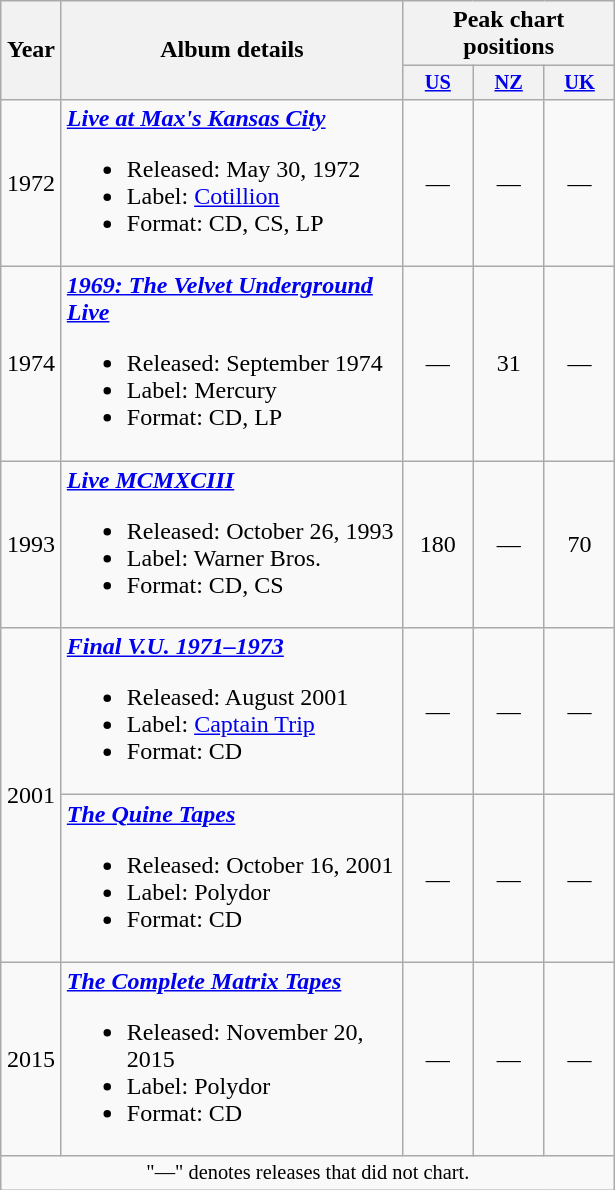<table class="wikitable" style=text-align:center;>
<tr>
<th rowspan="2" style="width:33px;">Year</th>
<th rowspan="2" style="width:220px;">Album details</th>
<th colspan="3">Peak chart positions</th>
</tr>
<tr>
<th style="width:3em;font-size:85%"><a href='#'>US</a><br></th>
<th style="width:3em;font-size:85%"><a href='#'>NZ</a><br></th>
<th style="width:3em;font-size:85%"><a href='#'>UK</a><br></th>
</tr>
<tr>
<td>1972</td>
<td align="left"><strong><em><a href='#'>Live at Max's Kansas City</a></em></strong><br><ul><li>Released: May 30, 1972</li><li>Label: <a href='#'>Cotillion</a></li><li>Format: CD, CS, LP</li></ul></td>
<td>—</td>
<td>—</td>
<td>—</td>
</tr>
<tr>
<td>1974</td>
<td align="left"><strong><em><a href='#'>1969: The Velvet Underground Live</a></em></strong><br><ul><li>Released: September 1974</li><li>Label: Mercury</li><li>Format: CD, LP</li></ul></td>
<td>—</td>
<td>31</td>
<td>—</td>
</tr>
<tr>
<td>1993</td>
<td align="left"><strong><em><a href='#'>Live MCMXCIII</a></em></strong><br><ul><li>Released: October 26, 1993</li><li>Label: Warner Bros.</li><li>Format: CD, CS</li></ul></td>
<td>180</td>
<td>—</td>
<td>70</td>
</tr>
<tr>
<td rowspan="2">2001</td>
<td align="left"><strong><em><a href='#'>Final V.U. 1971–1973</a></em></strong><br><ul><li>Released: August 2001</li><li>Label: <a href='#'>Captain Trip</a></li><li>Format: CD</li></ul></td>
<td>—</td>
<td>—</td>
<td>—</td>
</tr>
<tr>
<td align="left"><strong><em><a href='#'>The Quine Tapes</a></em></strong><br><ul><li>Released: October 16, 2001</li><li>Label: Polydor</li><li>Format: CD</li></ul></td>
<td>—</td>
<td>—</td>
<td>—</td>
</tr>
<tr>
<td>2015</td>
<td align="left"><strong><em><a href='#'>The Complete Matrix Tapes</a></em></strong><br><ul><li>Released: November 20, 2015</li><li>Label: Polydor</li><li>Format: CD</li></ul></td>
<td>—</td>
<td>—</td>
<td>—</td>
</tr>
<tr>
<td align="center" colspan="17" style="font-size: 85%">"—" denotes releases that did not chart.</td>
</tr>
</table>
